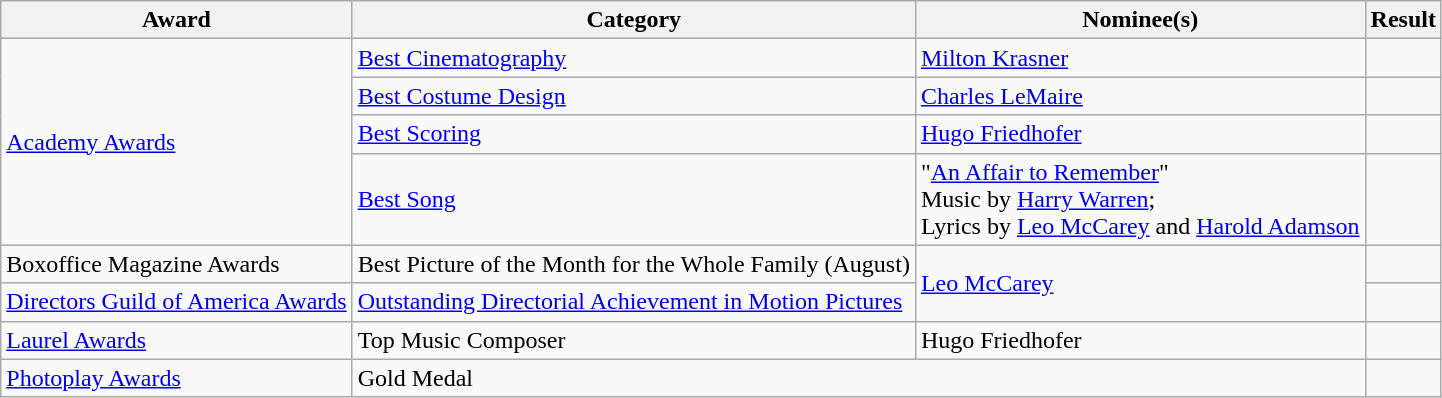<table class="wikitable plainrowheaders">
<tr>
<th>Award</th>
<th>Category</th>
<th>Nominee(s)</th>
<th>Result</th>
</tr>
<tr>
<td rowspan="4"><a href='#'>Academy Awards</a></td>
<td><a href='#'>Best Cinematography</a></td>
<td><a href='#'>Milton Krasner</a></td>
<td></td>
</tr>
<tr>
<td><a href='#'>Best Costume Design</a></td>
<td><a href='#'>Charles LeMaire</a></td>
<td></td>
</tr>
<tr>
<td><a href='#'>Best Scoring</a></td>
<td><a href='#'>Hugo Friedhofer</a></td>
<td></td>
</tr>
<tr>
<td><a href='#'>Best Song</a></td>
<td>"<a href='#'>An Affair to Remember</a>" <br> Music by <a href='#'>Harry Warren</a>; <br> Lyrics by <a href='#'>Leo McCarey</a> and <a href='#'>Harold Adamson</a></td>
<td></td>
</tr>
<tr>
<td>Boxoffice Magazine Awards</td>
<td>Best Picture of the Month for the Whole Family (August)</td>
<td rowspan="2"><a href='#'>Leo McCarey</a></td>
<td></td>
</tr>
<tr>
<td><a href='#'>Directors Guild of America Awards</a></td>
<td><a href='#'>Outstanding Directorial Achievement in Motion Pictures</a></td>
<td></td>
</tr>
<tr>
<td><a href='#'>Laurel Awards</a></td>
<td>Top Music Composer</td>
<td>Hugo Friedhofer</td>
<td></td>
</tr>
<tr>
<td><a href='#'>Photoplay Awards</a></td>
<td colspan="2">Gold Medal</td>
<td></td>
</tr>
</table>
